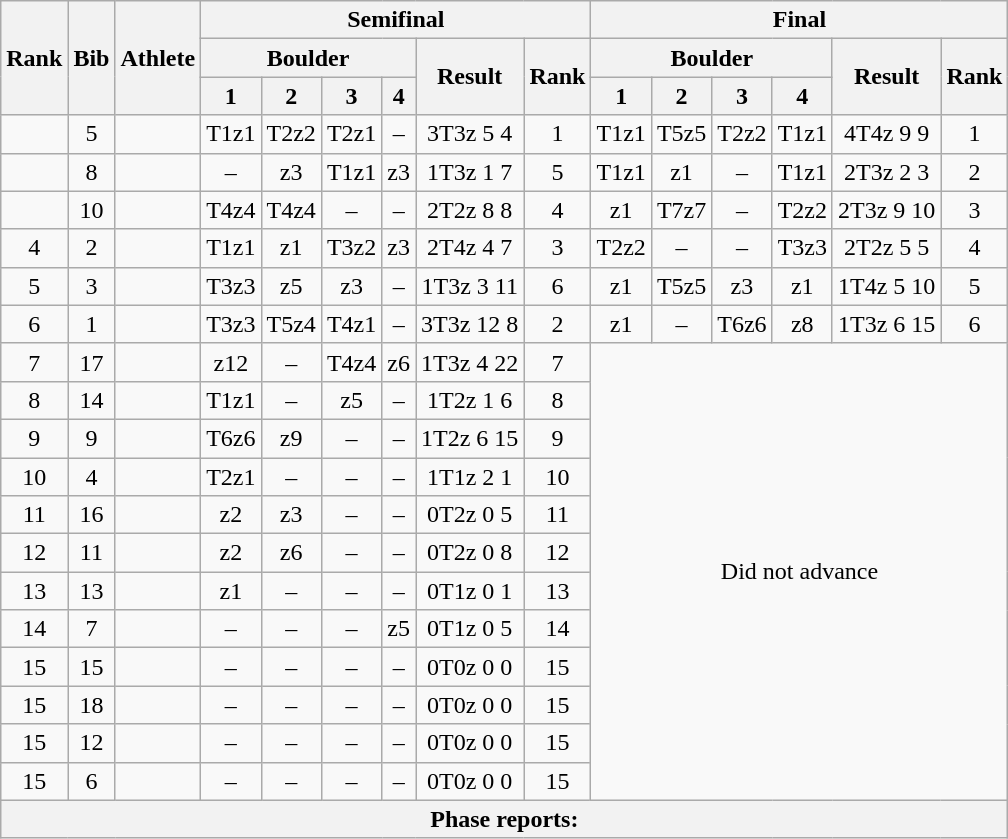<table class="wikitable sortable" style="text-align:center">
<tr>
<th rowspan=3>Rank</th>
<th rowspan=3>Bib</th>
<th rowspan=3>Athlete</th>
<th colspan=6>Semifinal</th>
<th colspan=6>Final</th>
</tr>
<tr>
<th colspan=4>Boulder</th>
<th rowspan=2>Result</th>
<th rowspan=2>Rank</th>
<th colspan=4>Boulder</th>
<th rowspan=2>Result</th>
<th rowspan=2>Rank</th>
</tr>
<tr>
<th>1</th>
<th>2</th>
<th>3</th>
<th>4</th>
<th>1</th>
<th>2</th>
<th>3</th>
<th>4</th>
</tr>
<tr>
<td></td>
<td>5</td>
<td align=left></td>
<td>T1z1</td>
<td>T2z2</td>
<td>T2z1</td>
<td>–</td>
<td>3T3z 5 4</td>
<td>1</td>
<td>T1z1</td>
<td>T5z5</td>
<td>T2z2</td>
<td>T1z1</td>
<td>4T4z 9 9</td>
<td>1</td>
</tr>
<tr>
<td></td>
<td>8</td>
<td align=left></td>
<td>–</td>
<td>z3</td>
<td>T1z1</td>
<td>z3</td>
<td>1T3z 1 7</td>
<td>5</td>
<td>T1z1</td>
<td>z1</td>
<td>–</td>
<td>T1z1</td>
<td>2T3z 2 3</td>
<td>2</td>
</tr>
<tr>
<td></td>
<td>10</td>
<td align=left></td>
<td>T4z4</td>
<td>T4z4</td>
<td>–</td>
<td>–</td>
<td>2T2z 8 8</td>
<td>4</td>
<td>z1</td>
<td>T7z7</td>
<td>–</td>
<td>T2z2</td>
<td>2T3z 9 10</td>
<td>3</td>
</tr>
<tr>
<td>4</td>
<td>2</td>
<td align=left></td>
<td>T1z1</td>
<td>z1</td>
<td>T3z2</td>
<td>z3</td>
<td>2T4z 4 7</td>
<td>3</td>
<td>T2z2</td>
<td>–</td>
<td>–</td>
<td>T3z3</td>
<td>2T2z 5 5</td>
<td>4</td>
</tr>
<tr>
<td>5</td>
<td>3</td>
<td align=left></td>
<td>T3z3</td>
<td>z5</td>
<td>z3</td>
<td>–</td>
<td>1T3z 3 11</td>
<td>6</td>
<td>z1</td>
<td>T5z5</td>
<td>z3</td>
<td>z1</td>
<td>1T4z 5 10</td>
<td>5</td>
</tr>
<tr>
<td>6</td>
<td>1</td>
<td align=left></td>
<td>T3z3</td>
<td>T5z4</td>
<td>T4z1</td>
<td>–</td>
<td>3T3z 12 8</td>
<td>2</td>
<td>z1</td>
<td>–</td>
<td>T6z6</td>
<td>z8</td>
<td>1T3z 6 15</td>
<td>6</td>
</tr>
<tr>
<td>7</td>
<td>17</td>
<td align=left></td>
<td>z12</td>
<td>–</td>
<td>T4z4</td>
<td>z6</td>
<td>1T3z 4 22</td>
<td>7</td>
<td colspan=6 rowspan=12>Did not advance</td>
</tr>
<tr>
<td>8</td>
<td>14</td>
<td align=left></td>
<td>T1z1</td>
<td>–</td>
<td>z5</td>
<td>–</td>
<td>1T2z 1 6</td>
<td>8</td>
</tr>
<tr>
<td>9</td>
<td>9</td>
<td align=left></td>
<td>T6z6</td>
<td>z9</td>
<td>–</td>
<td>–</td>
<td>1T2z 6 15</td>
<td>9</td>
</tr>
<tr>
<td>10</td>
<td>4</td>
<td align=left></td>
<td>T2z1</td>
<td>–</td>
<td>–</td>
<td>–</td>
<td>1T1z 2 1</td>
<td>10</td>
</tr>
<tr>
<td>11</td>
<td>16</td>
<td align=left></td>
<td>z2</td>
<td>z3</td>
<td>–</td>
<td>–</td>
<td>0T2z 0 5</td>
<td>11</td>
</tr>
<tr>
<td>12</td>
<td>11</td>
<td align=left></td>
<td>z2</td>
<td>z6</td>
<td>–</td>
<td>–</td>
<td>0T2z 0 8</td>
<td>12</td>
</tr>
<tr>
<td>13</td>
<td>13</td>
<td align=left></td>
<td>z1</td>
<td>–</td>
<td>–</td>
<td>–</td>
<td>0T1z 0 1</td>
<td>13</td>
</tr>
<tr>
<td>14</td>
<td>7</td>
<td align=left></td>
<td>–</td>
<td>–</td>
<td>–</td>
<td>z5</td>
<td>0T1z 0 5</td>
<td>14</td>
</tr>
<tr>
<td>15</td>
<td>15</td>
<td align=left></td>
<td>–</td>
<td>–</td>
<td>–</td>
<td>–</td>
<td>0T0z 0 0</td>
<td>15</td>
</tr>
<tr>
<td>15</td>
<td>18</td>
<td align=left></td>
<td>–</td>
<td>–</td>
<td>–</td>
<td>–</td>
<td>0T0z 0 0</td>
<td>15</td>
</tr>
<tr>
<td>15</td>
<td>12</td>
<td align=left></td>
<td>–</td>
<td>–</td>
<td>–</td>
<td>–</td>
<td>0T0z 0 0</td>
<td>15</td>
</tr>
<tr>
<td>15</td>
<td>6</td>
<td align=left></td>
<td>–</td>
<td>–</td>
<td>–</td>
<td>–</td>
<td>0T0z 0 0</td>
<td>15</td>
</tr>
<tr>
<th colspan=15>Phase reports: </th>
</tr>
</table>
